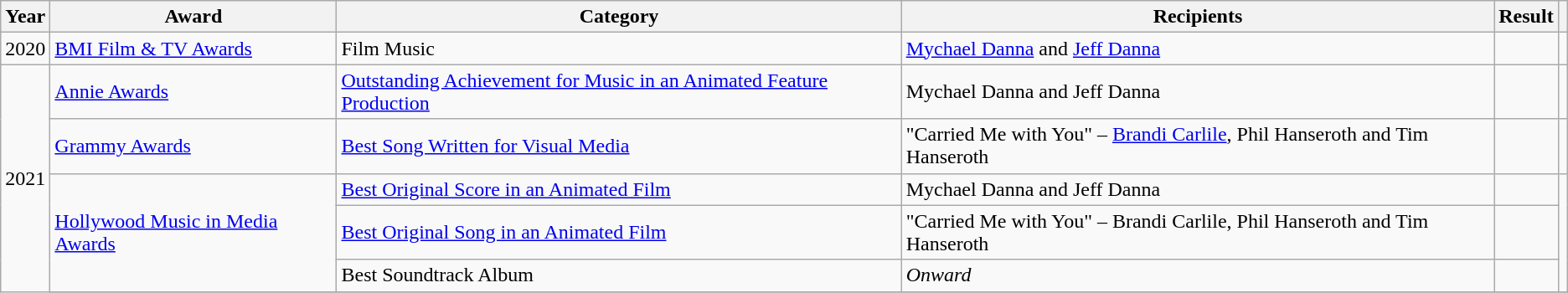<table class="wikitable">
<tr>
<th>Year</th>
<th>Award</th>
<th>Category</th>
<th>Recipients</th>
<th>Result</th>
<th></th>
</tr>
<tr>
<td>2020</td>
<td><a href='#'>BMI Film & TV Awards</a></td>
<td>Film Music</td>
<td><a href='#'>Mychael Danna</a> and <a href='#'>Jeff Danna</a></td>
<td></td>
<td style="text-align:center;"></td>
</tr>
<tr>
<td rowspan="30">2021</td>
<td><a href='#'>Annie Awards</a></td>
<td><a href='#'>Outstanding Achievement for Music in an Animated Feature Production</a></td>
<td>Mychael Danna and Jeff Danna</td>
<td></td>
<td></td>
</tr>
<tr>
<td><a href='#'>Grammy Awards</a></td>
<td><a href='#'>Best Song Written for Visual Media</a></td>
<td>"Carried Me with You"	– <a href='#'>Brandi Carlile</a>, Phil Hanseroth and Tim Hanseroth</td>
<td></td>
<td style="text-align:center;"></td>
</tr>
<tr>
<td rowspan="3"><a href='#'>Hollywood Music in Media Awards</a></td>
<td><a href='#'>Best Original Score in an Animated Film</a></td>
<td>Mychael Danna and Jeff Danna</td>
<td></td>
<td rowspan="3" style="text-align:center;"></td>
</tr>
<tr>
<td><a href='#'>Best Original Song in an Animated Film</a></td>
<td>"Carried Me with You"	– Brandi Carlile, Phil Hanseroth and Tim Hanseroth</td>
<td></td>
</tr>
<tr>
<td>Best Soundtrack Album</td>
<td><em>Onward</em></td>
<td></td>
</tr>
<tr>
</tr>
</table>
